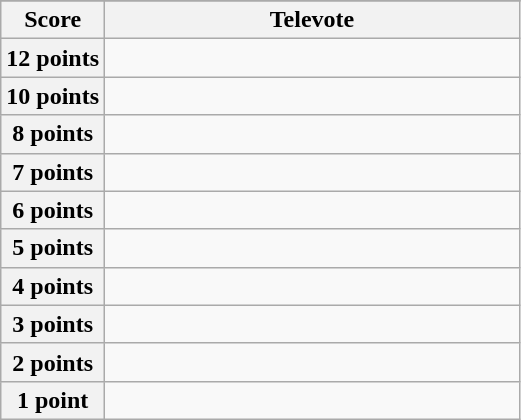<table class="wikitable">
<tr>
</tr>
<tr>
<th scope="col" width="20%">Score</th>
<th scope="col">Televote</th>
</tr>
<tr>
<th scope="row">12 points</th>
<td></td>
</tr>
<tr>
<th scope="row">10 points</th>
<td></td>
</tr>
<tr>
<th scope="row">8 points</th>
<td></td>
</tr>
<tr>
<th scope="row">7 points</th>
<td></td>
</tr>
<tr>
<th scope="row">6 points</th>
<td></td>
</tr>
<tr>
<th scope="row">5 points</th>
<td></td>
</tr>
<tr>
<th scope="row">4 points</th>
<td></td>
</tr>
<tr>
<th scope="row">3 points</th>
<td></td>
</tr>
<tr>
<th scope="row">2 points</th>
<td></td>
</tr>
<tr>
<th scope="row">1 point</th>
<td></td>
</tr>
</table>
